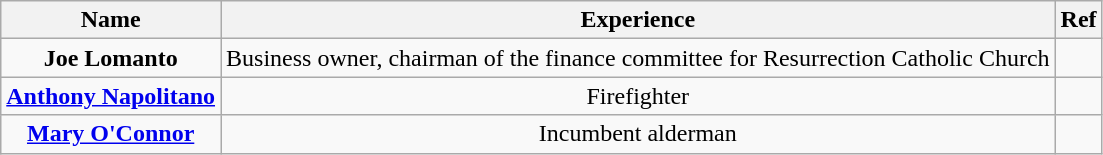<table class="wikitable" style="text-align:center">
<tr>
<th>Name</th>
<th>Experience</th>
<th>Ref</th>
</tr>
<tr>
<td><strong>Joe Lomanto</strong></td>
<td>Business owner, chairman of the finance committee for Resurrection Catholic Church</td>
<td></td>
</tr>
<tr>
<td><strong><a href='#'>Anthony Napolitano</a></strong></td>
<td>Firefighter</td>
<td></td>
</tr>
<tr>
<td><strong><a href='#'>Mary O'Connor</a></strong></td>
<td>Incumbent alderman</td>
<td></td>
</tr>
</table>
